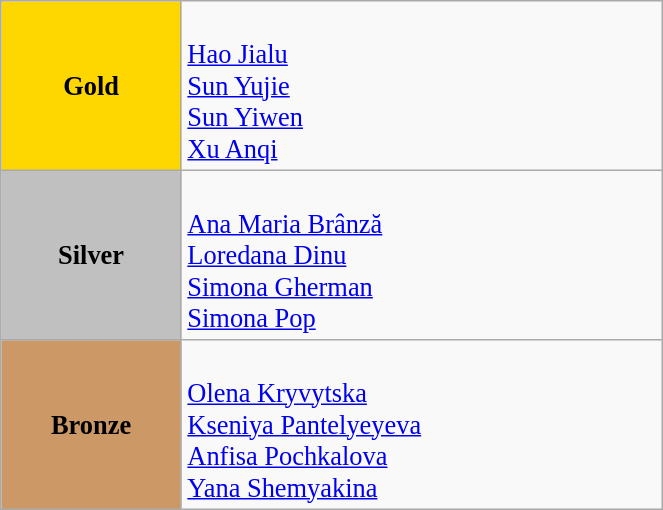<table class="wikitable" style="text-align:center; font-size:110%;" width="35%">
<tr>
<td bgcolor="gold"><strong>Gold</strong></td>
<td align=left><br><a href='#'>Hao Jialu</a><br><a href='#'>Sun Yujie</a><br><a href='#'>Sun Yiwen</a><br><a href='#'>Xu Anqi</a></td>
</tr>
<tr>
<td bgcolor="silver"><strong>Silver</strong></td>
<td align=left><br><a href='#'>Ana Maria Brânză</a><br><a href='#'>Loredana Dinu</a><br><a href='#'>Simona Gherman</a><br><a href='#'>Simona Pop</a></td>
</tr>
<tr>
<td bgcolor="#cc9966"><strong>Bronze</strong></td>
<td align=left><br><a href='#'>Olena Kryvytska</a><br><a href='#'>Kseniya Pantelyeyeva</a><br><a href='#'>Anfisa Pochkalova</a> <br><a href='#'>Yana Shemyakina</a></td>
</tr>
</table>
